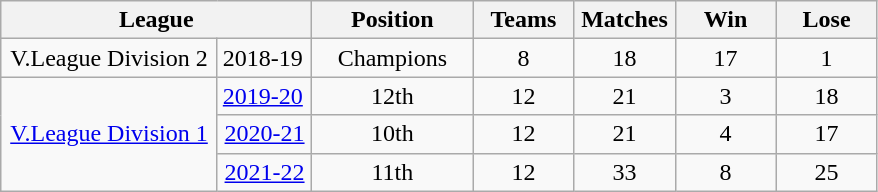<table class="wikitable" border="1">
<tr>
<th width=200 colspan=2>League</th>
<th width=100>Position</th>
<th width=60 align=center>Teams</th>
<th width=60>Matches</th>
<th width=60>Win</th>
<th width=60>Lose</th>
</tr>
<tr>
<td align=center>V.League Division 2</td>
<td>2018-19</td>
<td align=center>Champions</td>
<td align=center>8</td>
<td align=center>18</td>
<td align=center>17</td>
<td align=center>1</td>
</tr>
<tr>
<td align=center rowspan=3><a href='#'>V.League Division 1</a></td>
<td><a href='#'>2019-20</a></td>
<td align=center>12th</td>
<td align=center>12</td>
<td align=center>21</td>
<td align=center>3</td>
<td align=center>18</td>
</tr>
<tr>
<td align=center><a href='#'>2020-21</a></td>
<td align=center>10th</td>
<td align=center>12</td>
<td align=center>21</td>
<td align=center>4</td>
<td align=center>17</td>
</tr>
<tr>
<td align=center><a href='#'>2021-22</a></td>
<td align=center>11th</td>
<td align=center>12</td>
<td align=center>33</td>
<td align=center>8</td>
<td align=center>25</td>
</tr>
</table>
